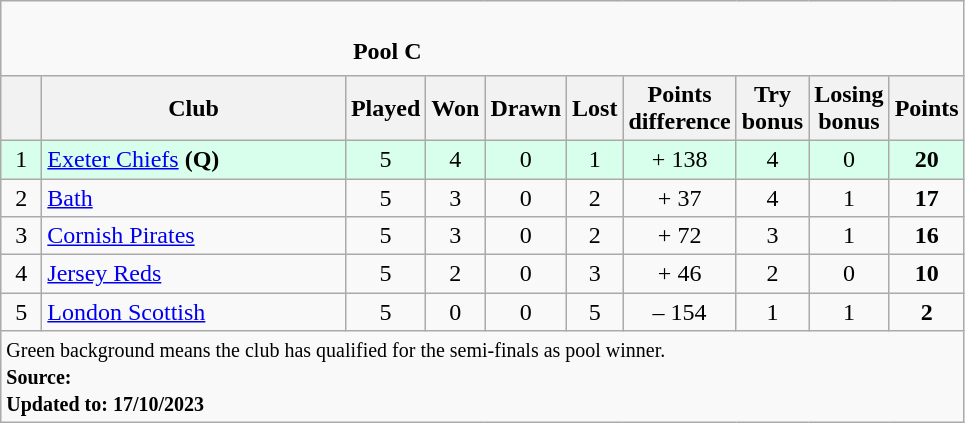<table class="wikitable" style="text-align: center;">
<tr>
<td colspan="10" cellpadding="0" cellspacing="0"><br><table border="0" width="80%" cellpadding="0" cellspacing="0">
<tr>
<td width=20% style="border:0px"></td>
<td style="border:0px"><strong>Pool C</strong></td>
<td width=20% style="border:0px" align=right></td>
</tr>
</table>
</td>
</tr>
<tr>
<th bgcolor="#efefef" width="20"></th>
<th bgcolor="#efefef" width="195">Club</th>
<th bgcolor="#efefef" width="20">Played</th>
<th bgcolor="#efefef" width="20">Won</th>
<th bgcolor="#efefef" width="20">Drawn</th>
<th bgcolor="#efefef" width="20">Lost</th>
<th bgcolor="#efefef" width="20">Points difference</th>
<th bgcolor="#efefef" width="20">Try bonus</th>
<th bgcolor="#efefef" width="20">Losing bonus</th>
<th bgcolor="#efefef" width="20">Points</th>
</tr>
<tr bgcolor="#d8ffeb" align="center">
<td>1</td>
<td style="text-align:left;"><a href='#'>Exeter Chiefs</a> <strong>(Q)</strong></td>
<td>5</td>
<td>4</td>
<td>0</td>
<td>1</td>
<td>+ 138</td>
<td>4</td>
<td>0</td>
<td><strong>20</strong></td>
</tr>
<tr>
<td>2</td>
<td style="text-align:left;"><a href='#'>Bath</a></td>
<td>5</td>
<td>3</td>
<td>0</td>
<td>2</td>
<td>+ 37</td>
<td>4</td>
<td>1</td>
<td><strong>17</strong></td>
</tr>
<tr>
<td>3</td>
<td style="text-align:left;"><a href='#'>Cornish Pirates</a></td>
<td>5</td>
<td>3</td>
<td>0</td>
<td>2</td>
<td>+ 72</td>
<td>3</td>
<td>1</td>
<td><strong>16</strong></td>
</tr>
<tr>
<td>4</td>
<td style="text-align:left;"><a href='#'>Jersey Reds</a></td>
<td>5</td>
<td>2</td>
<td>0</td>
<td>3</td>
<td>+ 46</td>
<td>2</td>
<td>0</td>
<td><strong>10</strong></td>
</tr>
<tr>
<td>5</td>
<td style="text-align:left;"><a href='#'>London Scottish</a></td>
<td>5</td>
<td>0</td>
<td>0</td>
<td>5</td>
<td>– 154</td>
<td>1</td>
<td>1</td>
<td><strong>2</strong></td>
</tr>
<tr>
</tr>
<tr | style="text-align:left;" |>
<td colspan="10" style="border:0px"><small><span>Green background</span> means the club has qualified for the semi-finals as pool winner.<br><strong>Source: </strong><br> <strong>Updated to: 17/10/2023</strong></small></td>
</tr>
</table>
